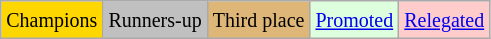<table class="wikitable">
<tr>
<td bgcolor="gold"><small>Champions</small></td>
<td bgcolor="silver"><small>Runners-up</small></td>
<td bgcolor="#deb678"><small>Third place</small></td>
<td bgcolor="#DDFFDD"><small><a href='#'>Promoted</a></small></td>
<td bgcolor="#FFCCCC"><small><a href='#'>Relegated</a></small></td>
</tr>
</table>
